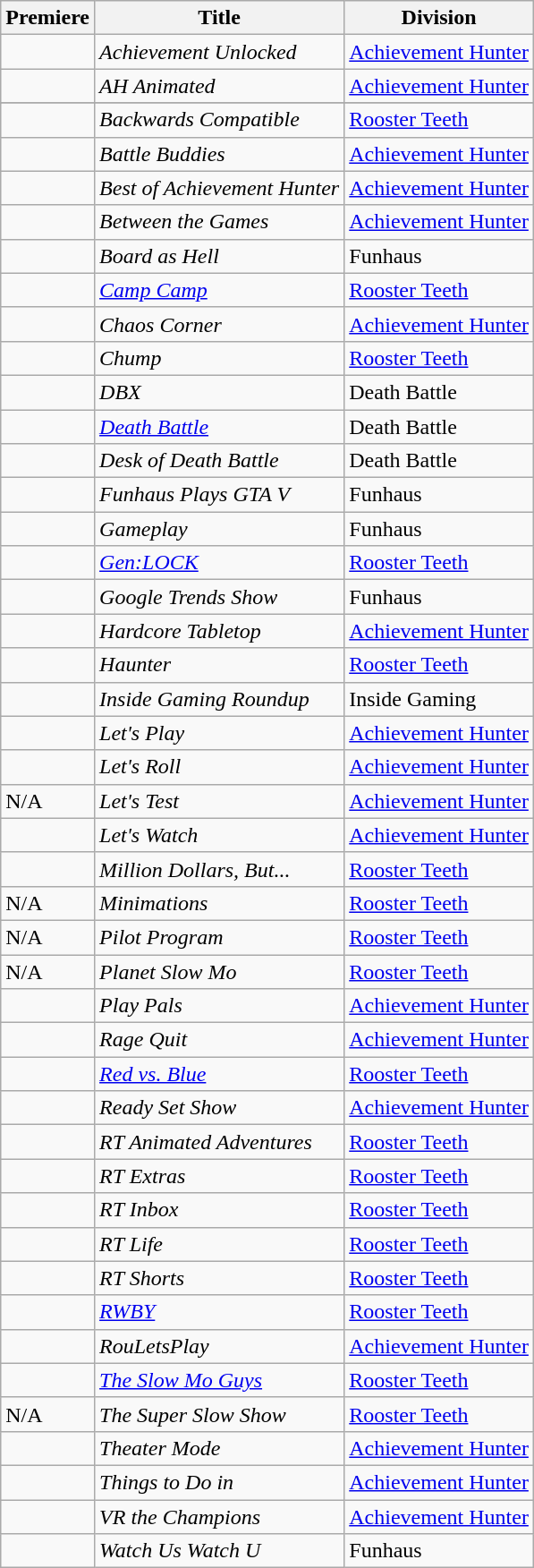<table class="wikitable sortable plainrowheaders">
<tr>
<th>Premiere</th>
<th>Title</th>
<th>Division</th>
</tr>
<tr>
<td></td>
<td><em>Achievement Unlocked</em></td>
<td><a href='#'>Achievement Hunter</a></td>
</tr>
<tr>
<td></td>
<td><em>AH Animated</em></td>
<td><a href='#'>Achievement Hunter</a></td>
</tr>
<tr>
</tr>
<tr>
<td></td>
<td><em>Backwards Compatible</em></td>
<td><a href='#'>Rooster Teeth</a></td>
</tr>
<tr>
<td></td>
<td><em>Battle Buddies</em></td>
<td><a href='#'>Achievement Hunter</a></td>
</tr>
<tr>
<td></td>
<td><em>Best of Achievement Hunter</em></td>
<td><a href='#'>Achievement Hunter</a></td>
</tr>
<tr>
<td></td>
<td><em>Between the Games</em></td>
<td><a href='#'>Achievement Hunter</a></td>
</tr>
<tr>
<td></td>
<td><em>Board as Hell</em></td>
<td>Funhaus</td>
</tr>
<tr>
<td></td>
<td><em><a href='#'>Camp Camp</a></em></td>
<td><a href='#'>Rooster Teeth</a></td>
</tr>
<tr>
<td></td>
<td><em>Chaos Corner</em></td>
<td><a href='#'>Achievement Hunter</a></td>
</tr>
<tr>
<td></td>
<td><em>Chump</em></td>
<td><a href='#'>Rooster Teeth</a></td>
</tr>
<tr>
<td></td>
<td><em>DBX</em></td>
<td>Death Battle</td>
</tr>
<tr>
<td></td>
<td><em><a href='#'>Death Battle</a></em></td>
<td>Death Battle</td>
</tr>
<tr>
<td></td>
<td><em>Desk of Death Battle</em></td>
<td>Death Battle</td>
</tr>
<tr>
<td></td>
<td><em>Funhaus Plays GTA V</em></td>
<td>Funhaus</td>
</tr>
<tr>
<td></td>
<td><em>Gameplay</em></td>
<td>Funhaus</td>
</tr>
<tr>
<td></td>
<td><em><a href='#'>Gen:LOCK</a></em></td>
<td><a href='#'>Rooster Teeth</a></td>
</tr>
<tr>
<td></td>
<td><em>Google Trends Show</em></td>
<td>Funhaus</td>
</tr>
<tr>
<td></td>
<td><em>Hardcore Tabletop</em></td>
<td><a href='#'>Achievement Hunter</a></td>
</tr>
<tr>
<td></td>
<td><em>Haunter</em></td>
<td><a href='#'>Rooster Teeth</a></td>
</tr>
<tr>
<td></td>
<td><em>Inside Gaming Roundup</em></td>
<td>Inside Gaming</td>
</tr>
<tr>
<td></td>
<td><em>Let's Play</em></td>
<td><a href='#'>Achievement Hunter</a></td>
</tr>
<tr>
<td></td>
<td><em>Let's Roll</em></td>
<td><a href='#'>Achievement Hunter</a></td>
</tr>
<tr>
<td>N/A</td>
<td><em>Let's Test</em></td>
<td><a href='#'>Achievement Hunter</a></td>
</tr>
<tr>
<td></td>
<td><em>Let's Watch</em></td>
<td><a href='#'>Achievement Hunter</a></td>
</tr>
<tr>
<td></td>
<td><em>Million Dollars, But...</em></td>
<td><a href='#'>Rooster Teeth</a></td>
</tr>
<tr>
<td>N/A</td>
<td><em>Minimations</em></td>
<td><a href='#'>Rooster Teeth</a></td>
</tr>
<tr>
<td>N/A</td>
<td><em>Pilot Program</em></td>
<td><a href='#'>Rooster Teeth</a></td>
</tr>
<tr>
<td>N/A</td>
<td><em>Planet Slow Mo</em></td>
<td><a href='#'>Rooster Teeth</a></td>
</tr>
<tr>
<td></td>
<td><em>Play Pals</em></td>
<td><a href='#'>Achievement Hunter</a></td>
</tr>
<tr>
<td></td>
<td><em>Rage Quit</em></td>
<td><a href='#'>Achievement Hunter</a></td>
</tr>
<tr>
<td></td>
<td><em><a href='#'>Red vs. Blue</a></em></td>
<td><a href='#'>Rooster Teeth</a></td>
</tr>
<tr>
<td></td>
<td><em>Ready Set Show</em></td>
<td><a href='#'>Achievement Hunter</a></td>
</tr>
<tr>
<td></td>
<td><em>RT Animated Adventures</em></td>
<td><a href='#'>Rooster Teeth</a></td>
</tr>
<tr>
<td></td>
<td><em>RT Extras</em></td>
<td><a href='#'>Rooster Teeth</a></td>
</tr>
<tr>
<td></td>
<td><em>RT Inbox</em></td>
<td><a href='#'>Rooster Teeth</a></td>
</tr>
<tr>
<td></td>
<td><em>RT Life</em></td>
<td><a href='#'>Rooster Teeth</a></td>
</tr>
<tr>
<td></td>
<td><em>RT Shorts</em></td>
<td><a href='#'>Rooster Teeth</a></td>
</tr>
<tr>
<td></td>
<td><em><a href='#'>RWBY</a></em></td>
<td><a href='#'>Rooster Teeth</a></td>
</tr>
<tr>
<td></td>
<td><em>RouLetsPlay</em></td>
<td><a href='#'>Achievement Hunter</a></td>
</tr>
<tr>
<td></td>
<td><em><a href='#'>The Slow Mo Guys</a></em></td>
<td><a href='#'>Rooster Teeth</a></td>
</tr>
<tr>
<td>N/A</td>
<td><em>The Super Slow Show</em></td>
<td><a href='#'>Rooster Teeth</a></td>
</tr>
<tr>
<td></td>
<td><em>Theater Mode</em></td>
<td><a href='#'>Achievement Hunter</a></td>
</tr>
<tr>
<td></td>
<td><em>Things to Do in</em></td>
<td><a href='#'>Achievement Hunter</a></td>
</tr>
<tr>
<td></td>
<td><em>VR the Champions</em></td>
<td><a href='#'>Achievement Hunter</a></td>
</tr>
<tr>
<td></td>
<td><em>Watch Us Watch U</em></td>
<td>Funhaus</td>
</tr>
</table>
